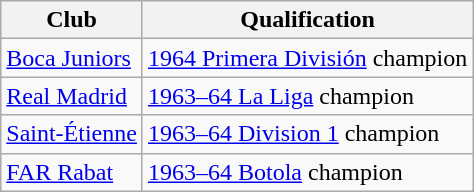<table class= wikitable>
<tr>
<th>Club</th>
<th>Qualification</th>
</tr>
<tr>
<td> <a href='#'>Boca Juniors</a></td>
<td><a href='#'>1964 Primera División</a> champion</td>
</tr>
<tr>
<td> <a href='#'>Real Madrid</a></td>
<td><a href='#'>1963–64 La Liga</a> champion</td>
</tr>
<tr>
<td> <a href='#'>Saint-Étienne</a></td>
<td><a href='#'>1963–64 Division 1</a> champion</td>
</tr>
<tr>
<td> <a href='#'>FAR Rabat</a></td>
<td><a href='#'>1963–64 Botola</a> champion</td>
</tr>
</table>
